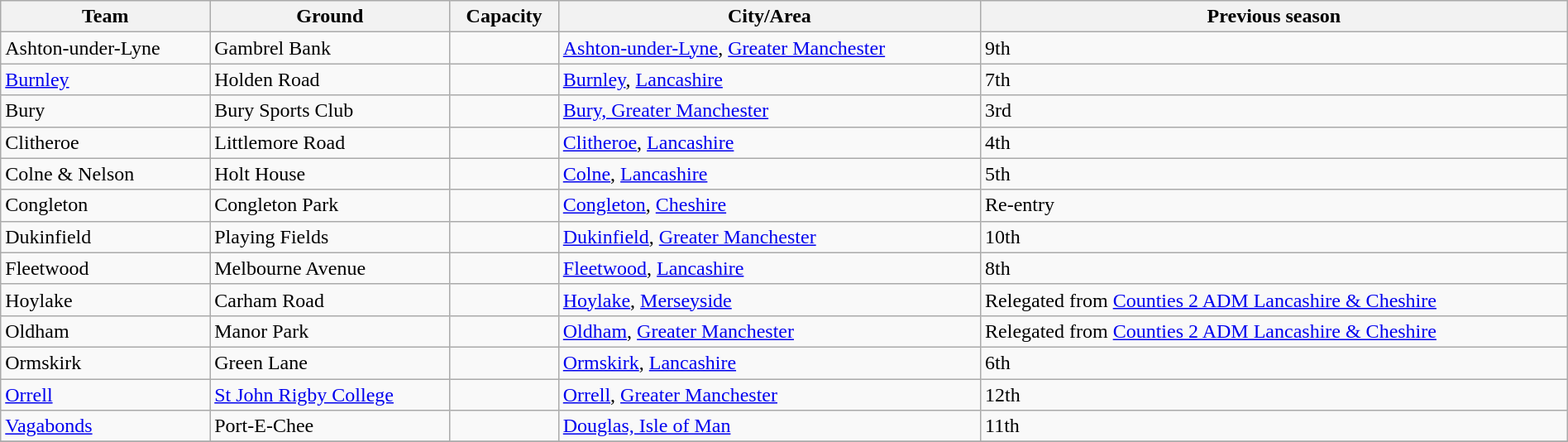<table class="wikitable sortable" width=100%>
<tr>
<th>Team</th>
<th>Ground</th>
<th>Capacity</th>
<th>City/Area</th>
<th>Previous season</th>
</tr>
<tr>
<td>Ashton-under-Lyne</td>
<td>Gambrel Bank</td>
<td></td>
<td><a href='#'>Ashton-under-Lyne</a>, <a href='#'>Greater Manchester</a></td>
<td>9th</td>
</tr>
<tr>
<td><a href='#'>Burnley</a></td>
<td>Holden Road</td>
<td></td>
<td><a href='#'>Burnley</a>, <a href='#'>Lancashire</a></td>
<td>7th</td>
</tr>
<tr>
<td>Bury</td>
<td>Bury Sports Club</td>
<td></td>
<td><a href='#'>Bury, Greater Manchester</a></td>
<td>3rd</td>
</tr>
<tr>
<td>Clitheroe</td>
<td>Littlemore Road</td>
<td></td>
<td><a href='#'>Clitheroe</a>, <a href='#'>Lancashire</a></td>
<td>4th</td>
</tr>
<tr>
<td>Colne & Nelson</td>
<td>Holt House</td>
<td></td>
<td><a href='#'>Colne</a>, <a href='#'>Lancashire</a></td>
<td>5th</td>
</tr>
<tr>
<td>Congleton</td>
<td>Congleton Park</td>
<td></td>
<td><a href='#'>Congleton</a>, <a href='#'>Cheshire</a></td>
<td>Re-entry</td>
</tr>
<tr>
<td>Dukinfield</td>
<td>Playing Fields</td>
<td></td>
<td><a href='#'>Dukinfield</a>, <a href='#'>Greater Manchester</a></td>
<td>10th</td>
</tr>
<tr>
<td>Fleetwood</td>
<td>Melbourne Avenue</td>
<td></td>
<td><a href='#'>Fleetwood</a>, <a href='#'>Lancashire</a></td>
<td>8th</td>
</tr>
<tr>
<td>Hoylake</td>
<td>Carham Road</td>
<td></td>
<td><a href='#'>Hoylake</a>, <a href='#'>Merseyside</a></td>
<td>Relegated from <a href='#'>Counties 2 ADM Lancashire & Cheshire</a></td>
</tr>
<tr>
<td>Oldham</td>
<td>Manor Park</td>
<td></td>
<td><a href='#'>Oldham</a>, <a href='#'>Greater Manchester</a></td>
<td>Relegated from <a href='#'>Counties 2 ADM Lancashire & Cheshire</a></td>
</tr>
<tr>
<td>Ormskirk</td>
<td>Green Lane</td>
<td></td>
<td><a href='#'>Ormskirk</a>, <a href='#'>Lancashire</a></td>
<td>6th</td>
</tr>
<tr>
<td><a href='#'>Orrell</a></td>
<td><a href='#'>St John Rigby College</a></td>
<td></td>
<td><a href='#'>Orrell</a>, <a href='#'>Greater Manchester</a></td>
<td>12th</td>
</tr>
<tr>
<td><a href='#'>Vagabonds</a></td>
<td>Port-E-Chee</td>
<td></td>
<td><a href='#'>Douglas, Isle of Man</a></td>
<td>11th</td>
</tr>
<tr>
</tr>
</table>
